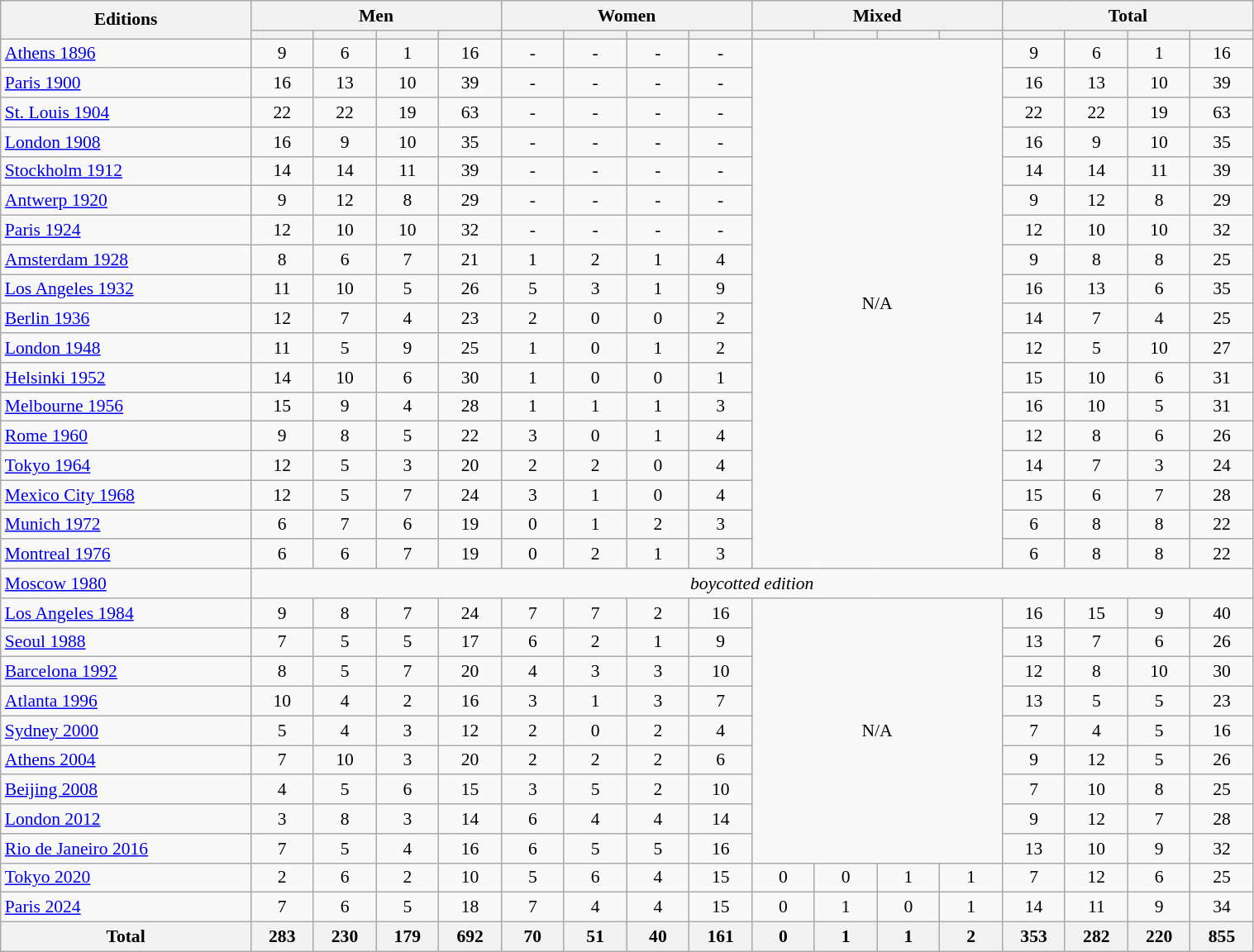<table class="wikitable" width=80% style="font-size:90%; text-align:center;">
<tr>
<th width=140 rowspan=2>Editions</th>
<th width=120 colspan=4>Men</th>
<th width=120 colspan=4>Women</th>
<th width=120 colspan=4>Mixed</th>
<th width=120 colspan=4>Total</th>
</tr>
<tr>
<th width=30></th>
<th width=30></th>
<th width=30></th>
<th width=30></th>
<th width=30></th>
<th width=30></th>
<th width=30></th>
<th width=30></th>
<th width=30></th>
<th width=30></th>
<th width=30></th>
<th width=30></th>
<th width=30></th>
<th width=30></th>
<th width=30></th>
<th width=30></th>
</tr>
<tr>
<td align=left> <a href='#'>Athens 1896</a></td>
<td>9</td>
<td>6</td>
<td>1</td>
<td>16</td>
<td>-</td>
<td>-</td>
<td>-</td>
<td>-</td>
<td colspan=4 rowspan=18>N/A</td>
<td>9</td>
<td>6</td>
<td>1</td>
<td>16</td>
</tr>
<tr>
<td align=left> <a href='#'>Paris 1900</a></td>
<td>16</td>
<td>13</td>
<td>10</td>
<td>39</td>
<td>-</td>
<td>-</td>
<td>-</td>
<td>-</td>
<td>16</td>
<td>13</td>
<td>10</td>
<td>39</td>
</tr>
<tr>
<td align=left> <a href='#'>St. Louis 1904</a></td>
<td>22</td>
<td>22</td>
<td>19</td>
<td>63</td>
<td>-</td>
<td>-</td>
<td>-</td>
<td>-</td>
<td>22</td>
<td>22</td>
<td>19</td>
<td>63</td>
</tr>
<tr>
<td align=left> <a href='#'>London 1908</a></td>
<td>16</td>
<td>9</td>
<td>10</td>
<td>35</td>
<td>-</td>
<td>-</td>
<td>-</td>
<td>-</td>
<td>16</td>
<td>9</td>
<td>10</td>
<td>35</td>
</tr>
<tr>
<td align=left> <a href='#'>Stockholm 1912</a></td>
<td>14</td>
<td>14</td>
<td>11</td>
<td>39</td>
<td>-</td>
<td>-</td>
<td>-</td>
<td>-</td>
<td>14</td>
<td>14</td>
<td>11</td>
<td>39</td>
</tr>
<tr>
<td align=left> <a href='#'>Antwerp 1920</a></td>
<td>9</td>
<td>12</td>
<td>8</td>
<td>29</td>
<td>-</td>
<td>-</td>
<td>-</td>
<td>-</td>
<td>9</td>
<td>12</td>
<td>8</td>
<td>29</td>
</tr>
<tr>
<td align=left> <a href='#'>Paris 1924</a></td>
<td>12</td>
<td>10</td>
<td>10</td>
<td>32</td>
<td>-</td>
<td>-</td>
<td>-</td>
<td>-</td>
<td>12</td>
<td>10</td>
<td>10</td>
<td>32</td>
</tr>
<tr>
<td align=left> <a href='#'>Amsterdam 1928</a></td>
<td>8</td>
<td>6</td>
<td>7</td>
<td>21</td>
<td>1</td>
<td>2</td>
<td>1</td>
<td>4</td>
<td>9</td>
<td>8</td>
<td>8</td>
<td>25</td>
</tr>
<tr>
<td align=left> <a href='#'>Los Angeles 1932</a></td>
<td>11</td>
<td>10</td>
<td>5</td>
<td>26</td>
<td>5</td>
<td>3</td>
<td>1</td>
<td>9</td>
<td>16</td>
<td>13</td>
<td>6</td>
<td>35</td>
</tr>
<tr>
<td align=left> <a href='#'>Berlin 1936</a></td>
<td>12</td>
<td>7</td>
<td>4</td>
<td>23</td>
<td>2</td>
<td>0</td>
<td>0</td>
<td>2</td>
<td>14</td>
<td>7</td>
<td>4</td>
<td>25</td>
</tr>
<tr>
<td align=left> <a href='#'>London 1948</a></td>
<td>11</td>
<td>5</td>
<td>9</td>
<td>25</td>
<td>1</td>
<td>0</td>
<td>1</td>
<td>2</td>
<td>12</td>
<td>5</td>
<td>10</td>
<td>27</td>
</tr>
<tr>
<td align=left> <a href='#'>Helsinki 1952</a></td>
<td>14</td>
<td>10</td>
<td>6</td>
<td>30</td>
<td>1</td>
<td>0</td>
<td>0</td>
<td>1</td>
<td>15</td>
<td>10</td>
<td>6</td>
<td>31</td>
</tr>
<tr>
<td align=left> <a href='#'>Melbourne 1956</a></td>
<td>15</td>
<td>9</td>
<td>4</td>
<td>28</td>
<td>1</td>
<td>1</td>
<td>1</td>
<td>3</td>
<td>16</td>
<td>10</td>
<td>5</td>
<td>31</td>
</tr>
<tr>
<td align=left> <a href='#'>Rome 1960</a></td>
<td>9</td>
<td>8</td>
<td>5</td>
<td>22</td>
<td>3</td>
<td>0</td>
<td>1</td>
<td>4</td>
<td>12</td>
<td>8</td>
<td>6</td>
<td>26</td>
</tr>
<tr>
<td align=left> <a href='#'>Tokyo 1964</a></td>
<td>12</td>
<td>5</td>
<td>3</td>
<td>20</td>
<td>2</td>
<td>2</td>
<td>0</td>
<td>4</td>
<td>14</td>
<td>7</td>
<td>3</td>
<td>24</td>
</tr>
<tr>
<td align=left> <a href='#'>Mexico City 1968</a></td>
<td>12</td>
<td>5</td>
<td>7</td>
<td>24</td>
<td>3</td>
<td>1</td>
<td>0</td>
<td>4</td>
<td>15</td>
<td>6</td>
<td>7</td>
<td>28</td>
</tr>
<tr>
<td align=left> <a href='#'>Munich 1972</a></td>
<td>6</td>
<td>7</td>
<td>6</td>
<td>19</td>
<td>0</td>
<td>1</td>
<td>2</td>
<td>3</td>
<td>6</td>
<td>8</td>
<td>8</td>
<td>22</td>
</tr>
<tr>
<td align=left> <a href='#'>Montreal 1976</a></td>
<td>6</td>
<td>6</td>
<td>7</td>
<td>19</td>
<td>0</td>
<td>2</td>
<td>1</td>
<td>3</td>
<td>6</td>
<td>8</td>
<td>8</td>
<td>22</td>
</tr>
<tr>
<td align=left> <a href='#'>Moscow 1980</a></td>
<td colspan=16><em>boycotted edition</em></td>
</tr>
<tr>
<td align=left> <a href='#'>Los Angeles 1984</a></td>
<td>9</td>
<td>8</td>
<td>7</td>
<td>24</td>
<td>7</td>
<td>7</td>
<td>2</td>
<td>16</td>
<td colspan=4 rowspan=9>N/A</td>
<td>16</td>
<td>15</td>
<td>9</td>
<td>40</td>
</tr>
<tr>
<td align=left> <a href='#'>Seoul 1988</a></td>
<td>7</td>
<td>5</td>
<td>5</td>
<td>17</td>
<td>6</td>
<td>2</td>
<td>1</td>
<td>9</td>
<td>13</td>
<td>7</td>
<td>6</td>
<td>26</td>
</tr>
<tr>
<td align=left> <a href='#'>Barcelona 1992</a></td>
<td>8</td>
<td>5</td>
<td>7</td>
<td>20</td>
<td>4</td>
<td>3</td>
<td>3</td>
<td>10</td>
<td>12</td>
<td>8</td>
<td>10</td>
<td>30</td>
</tr>
<tr>
<td align=left> <a href='#'>Atlanta 1996</a></td>
<td>10</td>
<td>4</td>
<td>2</td>
<td>16</td>
<td>3</td>
<td>1</td>
<td>3</td>
<td>7</td>
<td>13</td>
<td>5</td>
<td>5</td>
<td>23</td>
</tr>
<tr>
<td align=left> <a href='#'>Sydney 2000</a></td>
<td>5</td>
<td>4</td>
<td>3</td>
<td>12</td>
<td>2</td>
<td>0</td>
<td>2</td>
<td>4</td>
<td>7</td>
<td>4</td>
<td>5</td>
<td>16</td>
</tr>
<tr>
<td align=left> <a href='#'>Athens 2004</a></td>
<td>7</td>
<td>10</td>
<td>3</td>
<td>20</td>
<td>2</td>
<td>2</td>
<td>2</td>
<td>6</td>
<td>9</td>
<td>12</td>
<td>5</td>
<td>26</td>
</tr>
<tr>
<td align=left> <a href='#'>Beijing 2008</a></td>
<td>4</td>
<td>5</td>
<td>6</td>
<td>15</td>
<td>3</td>
<td>5</td>
<td>2</td>
<td>10</td>
<td>7</td>
<td>10</td>
<td>8</td>
<td>25</td>
</tr>
<tr>
<td align=left> <a href='#'>London 2012</a></td>
<td>3</td>
<td>8</td>
<td>3</td>
<td>14</td>
<td>6</td>
<td>4</td>
<td>4</td>
<td>14</td>
<td>9</td>
<td>12</td>
<td>7</td>
<td>28</td>
</tr>
<tr>
<td align=left> <a href='#'>Rio de Janeiro 2016</a></td>
<td>7</td>
<td>5</td>
<td>4</td>
<td>16</td>
<td>6</td>
<td>5</td>
<td>5</td>
<td>16</td>
<td>13</td>
<td>10</td>
<td>9</td>
<td>32</td>
</tr>
<tr>
<td align=left> <a href='#'>Tokyo 2020</a></td>
<td>2</td>
<td>6</td>
<td>2</td>
<td>10</td>
<td>5</td>
<td>6</td>
<td>4</td>
<td>15</td>
<td>0</td>
<td>0</td>
<td>1</td>
<td>1</td>
<td>7</td>
<td>12</td>
<td>6</td>
<td>25</td>
</tr>
<tr>
<td align=left> <a href='#'>Paris 2024</a></td>
<td>7</td>
<td>6</td>
<td>5</td>
<td>18</td>
<td>7</td>
<td>4</td>
<td>4</td>
<td>15</td>
<td>0</td>
<td>1</td>
<td>0</td>
<td>1</td>
<td>14</td>
<td>11</td>
<td>9</td>
<td>34</td>
</tr>
<tr>
<th align=right>Total</th>
<th>283</th>
<th>230</th>
<th>179</th>
<th><strong>692</strong></th>
<th>70</th>
<th>51</th>
<th>40</th>
<th><strong>161</strong></th>
<th>0</th>
<th>1</th>
<th>1</th>
<th>2</th>
<th>353</th>
<th>282</th>
<th>220</th>
<th><strong>855</strong></th>
</tr>
</table>
